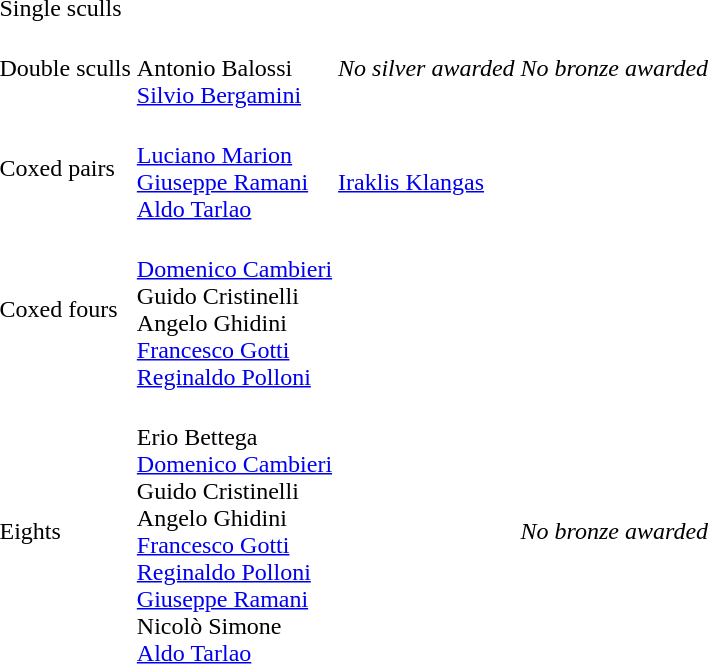<table>
<tr>
<td>Single sculls</td>
<td></td>
<td></td>
<td></td>
</tr>
<tr>
<td>Double sculls</td>
<td><br>Antonio Balossi<br><a href='#'>Silvio Bergamini</a></td>
<td><em>No silver awarded</em></td>
<td><em>No bronze awarded</em></td>
</tr>
<tr>
<td>Coxed pairs</td>
<td><br><a href='#'>Luciano Marion</a><br><a href='#'>Giuseppe Ramani</a><br><a href='#'>Aldo Tarlao</a></td>
<td><br><a href='#'>Iraklis Klangas</a></td>
<td></td>
</tr>
<tr>
<td>Coxed fours</td>
<td><br><a href='#'>Domenico Cambieri</a><br>Guido Cristinelli<br>Angelo Ghidini<br><a href='#'>Francesco Gotti</a><br><a href='#'>Reginaldo Polloni</a></td>
<td></td>
<td></td>
</tr>
<tr>
<td>Eights</td>
<td><br>Erio Bettega<br><a href='#'>Domenico Cambieri</a><br>Guido Cristinelli<br>Angelo Ghidini<br><a href='#'>Francesco Gotti</a><br><a href='#'>Reginaldo Polloni</a><br><a href='#'>Giuseppe Ramani</a><br>Nicolò Simone<br><a href='#'>Aldo Tarlao</a></td>
<td></td>
<td><em>No bronze awarded</em></td>
</tr>
<tr>
</tr>
</table>
